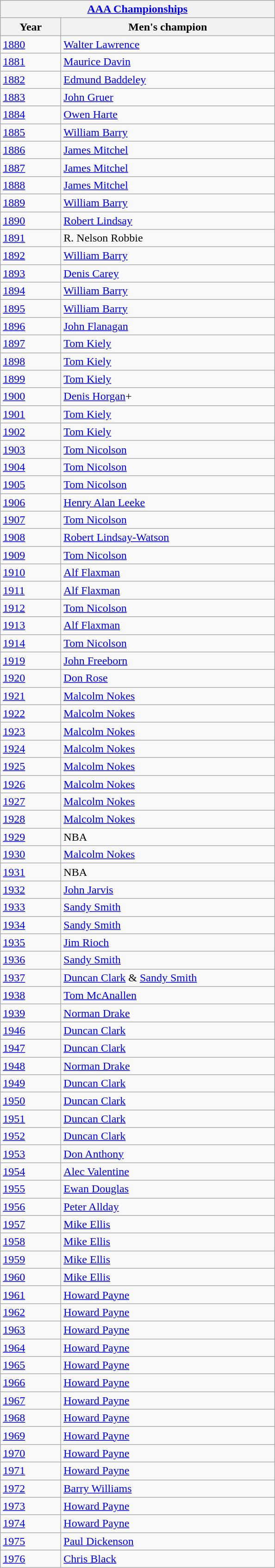<table class="wikitable">
<tr>
<th colspan="2"><a href='#'>AAA Championships</a><br></th>
</tr>
<tr>
<th width=80>Year</th>
<th width=300>Men's champion</th>
</tr>
<tr>
<td><a href='#'>1880</a></td>
<td><a href='#'>Walter Lawrence</a></td>
</tr>
<tr>
<td><a href='#'>1881</a></td>
<td><a href='#'>Maurice Davin</a></td>
</tr>
<tr>
<td><a href='#'>1882</a></td>
<td><a href='#'>Edmund Baddeley</a></td>
</tr>
<tr>
<td><a href='#'>1883</a></td>
<td><a href='#'>John Gruer</a></td>
</tr>
<tr>
<td><a href='#'>1884</a></td>
<td><a href='#'>Owen Harte</a></td>
</tr>
<tr>
<td><a href='#'>1885</a></td>
<td><a href='#'>William Barry</a></td>
</tr>
<tr>
<td><a href='#'>1886</a></td>
<td><a href='#'>James Mitchel</a></td>
</tr>
<tr>
<td><a href='#'>1887</a></td>
<td><a href='#'>James Mitchel</a></td>
</tr>
<tr>
<td><a href='#'>1888</a></td>
<td><a href='#'>James Mitchel</a></td>
</tr>
<tr>
<td><a href='#'>1889</a></td>
<td><a href='#'>William Barry</a></td>
</tr>
<tr>
<td><a href='#'>1890</a></td>
<td><a href='#'>Robert Lindsay</a></td>
</tr>
<tr>
<td><a href='#'>1891</a></td>
<td>R. Nelson Robbie</td>
</tr>
<tr>
<td><a href='#'>1892</a></td>
<td><a href='#'>William Barry</a></td>
</tr>
<tr>
<td><a href='#'>1893</a></td>
<td><a href='#'>Denis Carey</a></td>
</tr>
<tr>
<td><a href='#'>1894</a></td>
<td><a href='#'>William Barry</a></td>
</tr>
<tr>
<td><a href='#'>1895</a></td>
<td><a href='#'>William Barry</a></td>
</tr>
<tr>
<td><a href='#'>1896</a></td>
<td><a href='#'>John Flanagan</a></td>
</tr>
<tr>
<td><a href='#'>1897</a></td>
<td><a href='#'>Tom Kiely</a></td>
</tr>
<tr>
<td><a href='#'>1898</a></td>
<td><a href='#'>Tom Kiely</a></td>
</tr>
<tr>
<td><a href='#'>1899</a></td>
<td><a href='#'>Tom Kiely</a></td>
</tr>
<tr>
<td><a href='#'>1900</a></td>
<td><a href='#'>Denis Horgan</a>+</td>
</tr>
<tr>
<td><a href='#'>1901</a></td>
<td><a href='#'>Tom Kiely</a></td>
</tr>
<tr>
<td><a href='#'>1902</a></td>
<td><a href='#'>Tom Kiely</a></td>
</tr>
<tr>
<td><a href='#'>1903</a></td>
<td><a href='#'>Tom Nicolson</a></td>
</tr>
<tr>
<td><a href='#'>1904</a></td>
<td><a href='#'>Tom Nicolson</a></td>
</tr>
<tr>
<td><a href='#'>1905</a></td>
<td><a href='#'>Tom Nicolson</a></td>
</tr>
<tr>
<td><a href='#'>1906</a></td>
<td><a href='#'>Henry Alan Leeke</a></td>
</tr>
<tr>
<td><a href='#'>1907</a></td>
<td><a href='#'>Tom Nicolson</a></td>
</tr>
<tr>
<td><a href='#'>1908</a></td>
<td><a href='#'>Robert Lindsay-Watson</a></td>
</tr>
<tr>
<td><a href='#'>1909</a></td>
<td><a href='#'>Tom Nicolson</a></td>
</tr>
<tr>
<td><a href='#'>1910</a></td>
<td><a href='#'>Alf Flaxman</a></td>
</tr>
<tr>
<td><a href='#'>1911</a></td>
<td><a href='#'>Alf Flaxman</a></td>
</tr>
<tr>
<td><a href='#'>1912</a></td>
<td><a href='#'>Tom Nicolson</a></td>
</tr>
<tr>
<td><a href='#'>1913</a></td>
<td><a href='#'>Alf Flaxman</a></td>
</tr>
<tr>
<td><a href='#'>1914</a></td>
<td><a href='#'>Tom Nicolson</a></td>
</tr>
<tr>
<td><a href='#'>1919</a></td>
<td><a href='#'>John Freeborn</a></td>
</tr>
<tr>
<td><a href='#'>1920</a></td>
<td><a href='#'>Don Rose</a></td>
</tr>
<tr>
<td><a href='#'>1921</a></td>
<td><a href='#'>Malcolm Nokes</a></td>
</tr>
<tr>
<td><a href='#'>1922</a></td>
<td><a href='#'>Malcolm Nokes</a></td>
</tr>
<tr>
<td><a href='#'>1923</a></td>
<td><a href='#'>Malcolm Nokes</a></td>
</tr>
<tr>
<td><a href='#'>1924</a></td>
<td><a href='#'>Malcolm Nokes</a></td>
</tr>
<tr>
<td><a href='#'>1925</a></td>
<td><a href='#'>Malcolm Nokes</a></td>
</tr>
<tr>
<td><a href='#'>1926</a></td>
<td><a href='#'>Malcolm Nokes</a></td>
</tr>
<tr>
<td><a href='#'>1927</a></td>
<td><a href='#'>Malcolm Nokes</a></td>
</tr>
<tr>
<td><a href='#'>1928</a></td>
<td><a href='#'>Malcolm Nokes</a></td>
</tr>
<tr>
<td><a href='#'>1929</a></td>
<td>NBA</td>
</tr>
<tr>
<td><a href='#'>1930</a></td>
<td><a href='#'>Malcolm Nokes</a></td>
</tr>
<tr>
<td><a href='#'>1931</a></td>
<td>NBA</td>
</tr>
<tr>
<td><a href='#'>1932</a></td>
<td><a href='#'>John Jarvis</a></td>
</tr>
<tr>
<td><a href='#'>1933</a></td>
<td><a href='#'>Sandy Smith</a></td>
</tr>
<tr>
<td><a href='#'>1934</a></td>
<td><a href='#'>Sandy Smith</a></td>
</tr>
<tr>
<td><a href='#'>1935</a></td>
<td><a href='#'>Jim Rioch</a></td>
</tr>
<tr>
<td><a href='#'>1936</a></td>
<td><a href='#'>Sandy Smith</a></td>
</tr>
<tr>
<td><a href='#'>1937</a></td>
<td><a href='#'>Duncan Clark</a> & <a href='#'>Sandy Smith</a></td>
</tr>
<tr>
<td><a href='#'>1938</a></td>
<td><a href='#'>Tom McAnallen</a></td>
</tr>
<tr>
<td><a href='#'>1939</a></td>
<td><a href='#'>Norman Drake</a></td>
</tr>
<tr>
<td><a href='#'>1946</a></td>
<td><a href='#'>Duncan Clark</a></td>
</tr>
<tr>
<td><a href='#'>1947</a></td>
<td><a href='#'>Duncan Clark</a></td>
</tr>
<tr>
<td><a href='#'>1948</a></td>
<td><a href='#'>Norman Drake</a></td>
</tr>
<tr>
<td><a href='#'>1949</a></td>
<td><a href='#'>Duncan Clark</a></td>
</tr>
<tr>
<td><a href='#'>1950</a></td>
<td><a href='#'>Duncan Clark</a></td>
</tr>
<tr>
<td><a href='#'>1951</a></td>
<td><a href='#'>Duncan Clark</a></td>
</tr>
<tr>
<td><a href='#'>1952</a></td>
<td><a href='#'>Duncan Clark</a></td>
</tr>
<tr>
<td><a href='#'>1953</a></td>
<td><a href='#'>Don Anthony</a></td>
</tr>
<tr>
<td><a href='#'>1954</a></td>
<td><a href='#'>Alec Valentine</a></td>
</tr>
<tr>
<td><a href='#'>1955</a></td>
<td><a href='#'>Ewan Douglas</a></td>
</tr>
<tr>
<td><a href='#'>1956</a></td>
<td><a href='#'>Peter Allday</a></td>
</tr>
<tr>
<td><a href='#'>1957</a></td>
<td><a href='#'>Mike Ellis</a></td>
</tr>
<tr>
<td><a href='#'>1958</a></td>
<td><a href='#'>Mike Ellis</a></td>
</tr>
<tr>
<td><a href='#'>1959</a></td>
<td><a href='#'>Mike Ellis</a></td>
</tr>
<tr>
<td><a href='#'>1960</a></td>
<td><a href='#'>Mike Ellis</a></td>
</tr>
<tr>
<td><a href='#'>1961</a></td>
<td><a href='#'>Howard Payne</a></td>
</tr>
<tr>
<td><a href='#'>1962</a></td>
<td><a href='#'>Howard Payne</a></td>
</tr>
<tr>
<td><a href='#'>1963</a></td>
<td><a href='#'>Howard Payne</a></td>
</tr>
<tr>
<td><a href='#'>1964</a></td>
<td><a href='#'>Howard Payne</a></td>
</tr>
<tr>
<td><a href='#'>1965</a></td>
<td><a href='#'>Howard Payne</a></td>
</tr>
<tr>
<td><a href='#'>1966</a></td>
<td><a href='#'>Howard Payne</a></td>
</tr>
<tr>
<td><a href='#'>1967</a></td>
<td><a href='#'>Howard Payne</a></td>
</tr>
<tr>
<td><a href='#'>1968</a></td>
<td><a href='#'>Howard Payne</a></td>
</tr>
<tr>
<td><a href='#'>1969</a></td>
<td><a href='#'>Howard Payne</a></td>
</tr>
<tr>
<td><a href='#'>1970</a></td>
<td><a href='#'>Howard Payne</a></td>
</tr>
<tr>
<td><a href='#'>1971</a></td>
<td><a href='#'>Howard Payne</a></td>
</tr>
<tr>
<td><a href='#'>1972</a></td>
<td><a href='#'>Barry Williams</a></td>
</tr>
<tr>
<td><a href='#'>1973</a></td>
<td><a href='#'>Howard Payne</a></td>
</tr>
<tr>
<td><a href='#'>1974</a></td>
<td><a href='#'>Howard Payne</a></td>
</tr>
<tr>
<td><a href='#'>1975</a></td>
<td><a href='#'>Paul Dickenson</a></td>
</tr>
<tr>
<td><a href='#'>1976</a></td>
<td><a href='#'>Chris Black</a></td>
</tr>
</table>
